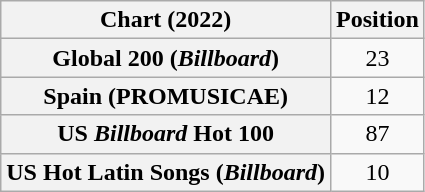<table class="wikitable sortable plainrowheaders" style="text-align:center">
<tr>
<th scope="col">Chart (2022)</th>
<th scope="col">Position</th>
</tr>
<tr>
<th scope="row">Global 200 (<em>Billboard</em>)</th>
<td>23</td>
</tr>
<tr>
<th scope="row">Spain (PROMUSICAE)</th>
<td>12</td>
</tr>
<tr>
<th scope="row">US <em>Billboard</em> Hot 100</th>
<td>87</td>
</tr>
<tr>
<th scope="row">US Hot Latin Songs (<em>Billboard</em>)</th>
<td>10</td>
</tr>
</table>
